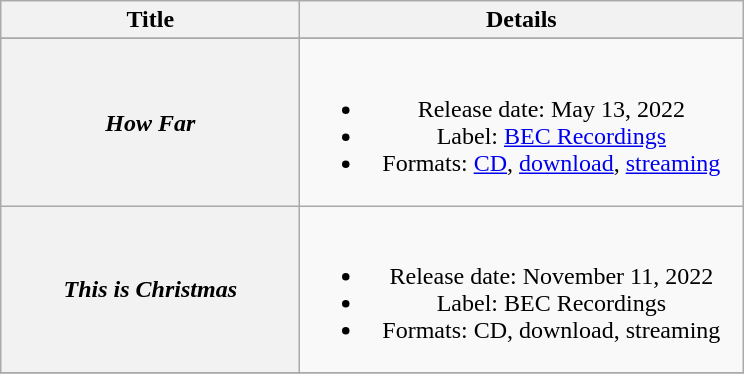<table class="wikitable plainrowheaders" style="text-align:center;">
<tr>
<th style="width:12em;">Title</th>
<th style="width:18em;">Details</th>
</tr>
<tr style="font-size:smaller;">
</tr>
<tr>
<th scope="row"><em>How Far</em></th>
<td><br><ul><li>Release date: May 13, 2022</li><li>Label: <a href='#'>BEC Recordings</a></li><li>Formats: <a href='#'>CD</a>, <a href='#'>download</a>, <a href='#'>streaming</a></li></ul></td>
</tr>
<tr>
<th scope="row"><em>This is Christmas</em></th>
<td><br><ul><li>Release date: November 11, 2022</li><li>Label: BEC Recordings</li><li>Formats: CD, download, streaming</li></ul></td>
</tr>
<tr>
</tr>
</table>
